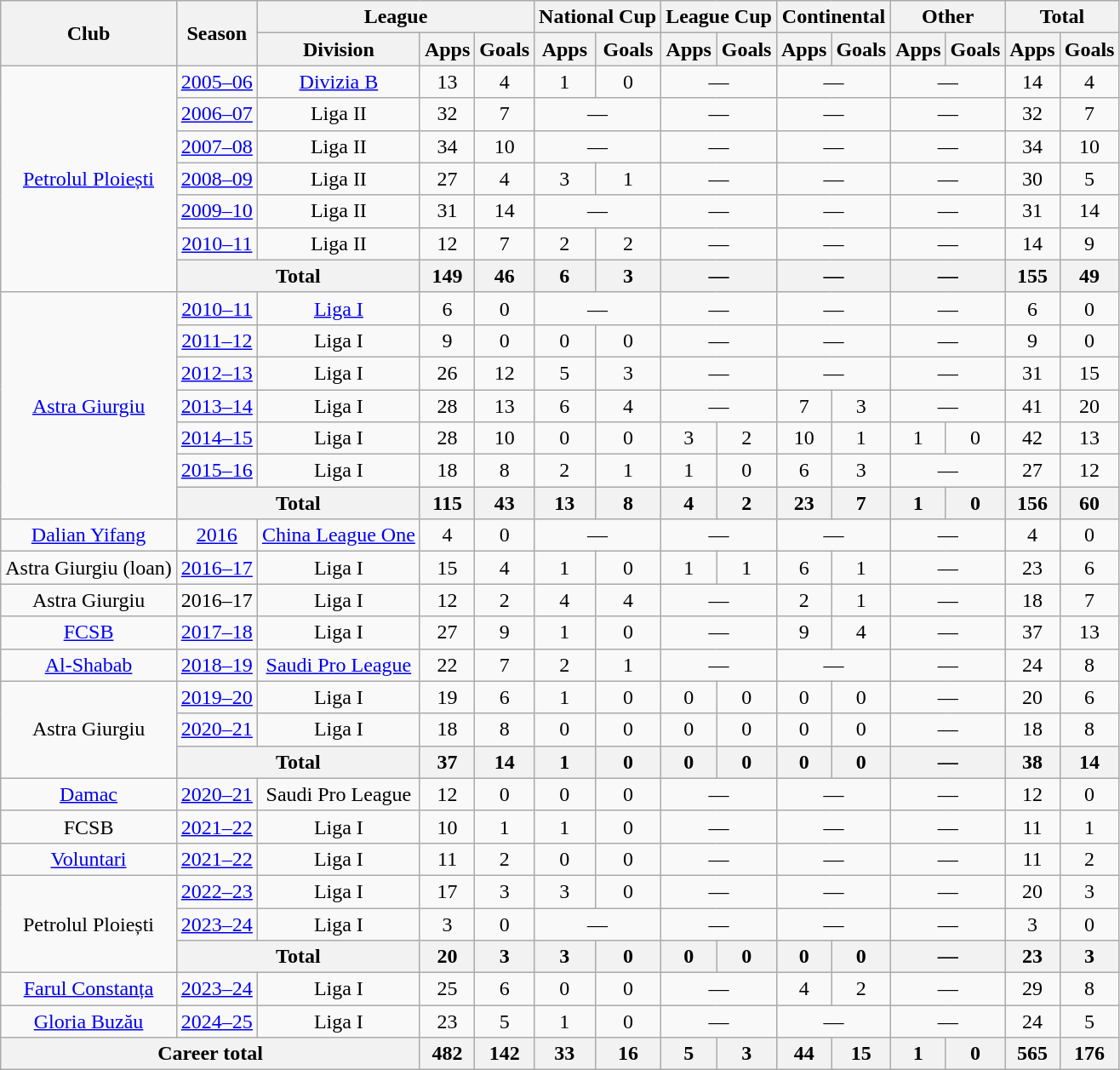<table class="wikitable" style="text-align:center">
<tr>
<th rowspan="2">Club</th>
<th rowspan="2">Season</th>
<th colspan="3">League</th>
<th colspan="2">National Cup</th>
<th colspan="2">League Cup</th>
<th colspan="2">Continental</th>
<th colspan="2">Other</th>
<th colspan="3">Total</th>
</tr>
<tr>
<th>Division</th>
<th>Apps</th>
<th>Goals</th>
<th>Apps</th>
<th>Goals</th>
<th>Apps</th>
<th>Goals</th>
<th>Apps</th>
<th>Goals</th>
<th>Apps</th>
<th>Goals</th>
<th>Apps</th>
<th>Goals</th>
</tr>
<tr>
<td rowspan="7"><a href='#'>Petrolul Ploiești</a></td>
<td><a href='#'>2005–06</a></td>
<td><a href='#'>Divizia B</a></td>
<td>13</td>
<td>4</td>
<td>1</td>
<td>0</td>
<td colspan="2">—</td>
<td colspan="2">—</td>
<td colspan="2">—</td>
<td>14</td>
<td>4</td>
</tr>
<tr>
<td><a href='#'>2006–07</a></td>
<td>Liga II</td>
<td>32</td>
<td>7</td>
<td colspan="2">—</td>
<td colspan="2">—</td>
<td colspan="2">—</td>
<td colspan="2">—</td>
<td>32</td>
<td>7</td>
</tr>
<tr>
<td><a href='#'>2007–08</a></td>
<td>Liga II</td>
<td>34</td>
<td>10</td>
<td colspan="2">—</td>
<td colspan="2">—</td>
<td colspan="2">—</td>
<td colspan="2">—</td>
<td>34</td>
<td>10</td>
</tr>
<tr>
<td><a href='#'>2008–09</a></td>
<td>Liga II</td>
<td>27</td>
<td>4</td>
<td>3</td>
<td>1</td>
<td colspan="2">—</td>
<td colspan="2">—</td>
<td colspan="2">—</td>
<td>30</td>
<td>5</td>
</tr>
<tr>
<td><a href='#'>2009–10</a></td>
<td>Liga II</td>
<td>31</td>
<td>14</td>
<td colspan="2">—</td>
<td colspan="2">—</td>
<td colspan="2">—</td>
<td colspan="2">—</td>
<td>31</td>
<td>14</td>
</tr>
<tr>
<td><a href='#'>2010–11</a></td>
<td>Liga II</td>
<td>12</td>
<td>7</td>
<td>2</td>
<td>2</td>
<td colspan="2">—</td>
<td colspan="2">—</td>
<td colspan="2">—</td>
<td>14</td>
<td>9</td>
</tr>
<tr>
<th colspan="2">Total</th>
<th>149</th>
<th>46</th>
<th>6</th>
<th>3</th>
<th colspan="2">—</th>
<th colspan="2">—</th>
<th colspan="2">—</th>
<th>155</th>
<th>49</th>
</tr>
<tr>
<td rowspan="7"><a href='#'>Astra Giurgiu</a></td>
<td><a href='#'>2010–11</a></td>
<td><a href='#'>Liga I</a></td>
<td>6</td>
<td>0</td>
<td colspan="2">—</td>
<td colspan="2">—</td>
<td colspan="2">—</td>
<td colspan="2">—</td>
<td>6</td>
<td>0</td>
</tr>
<tr>
<td><a href='#'>2011–12</a></td>
<td>Liga I</td>
<td>9</td>
<td>0</td>
<td>0</td>
<td>0</td>
<td colspan="2">—</td>
<td colspan="2">—</td>
<td colspan="2">—</td>
<td>9</td>
<td>0</td>
</tr>
<tr>
<td><a href='#'>2012–13</a></td>
<td>Liga I</td>
<td>26</td>
<td>12</td>
<td>5</td>
<td>3</td>
<td colspan="2">—</td>
<td colspan="2">—</td>
<td colspan="2">—</td>
<td>31</td>
<td>15</td>
</tr>
<tr>
<td><a href='#'>2013–14</a></td>
<td>Liga I</td>
<td>28</td>
<td>13</td>
<td>6</td>
<td>4</td>
<td colspan="2">—</td>
<td>7</td>
<td>3</td>
<td colspan="2">—</td>
<td>41</td>
<td>20</td>
</tr>
<tr>
<td><a href='#'>2014–15</a></td>
<td>Liga I</td>
<td>28</td>
<td>10</td>
<td>0</td>
<td>0</td>
<td>3</td>
<td>2</td>
<td>10</td>
<td>1</td>
<td>1</td>
<td>0</td>
<td>42</td>
<td>13</td>
</tr>
<tr>
<td><a href='#'>2015–16</a></td>
<td>Liga I</td>
<td>18</td>
<td>8</td>
<td>2</td>
<td>1</td>
<td>1</td>
<td>0</td>
<td>6</td>
<td>3</td>
<td colspan="2">—</td>
<td>27</td>
<td>12</td>
</tr>
<tr>
<th colspan="2">Total</th>
<th>115</th>
<th>43</th>
<th>13</th>
<th>8</th>
<th>4</th>
<th>2</th>
<th>23</th>
<th>7</th>
<th>1</th>
<th>0</th>
<th>156</th>
<th>60</th>
</tr>
<tr>
<td><a href='#'>Dalian Yifang</a></td>
<td><a href='#'>2016</a></td>
<td><a href='#'>China League One</a></td>
<td>4</td>
<td>0</td>
<td colspan="2">—</td>
<td colspan="2">—</td>
<td colspan="2">—</td>
<td colspan="2">—</td>
<td>4</td>
<td>0</td>
</tr>
<tr>
<td>Astra Giurgiu (loan)</td>
<td><a href='#'>2016–17</a></td>
<td>Liga I</td>
<td>15</td>
<td>4</td>
<td>1</td>
<td>0</td>
<td>1</td>
<td>1</td>
<td>6</td>
<td>1</td>
<td colspan="2">—</td>
<td>23</td>
<td>6</td>
</tr>
<tr>
<td>Astra Giurgiu</td>
<td>2016–17</td>
<td>Liga I</td>
<td>12</td>
<td>2</td>
<td>4</td>
<td>4</td>
<td colspan="2">—</td>
<td>2</td>
<td>1</td>
<td colspan="2">—</td>
<td>18</td>
<td>7</td>
</tr>
<tr>
<td><a href='#'>FCSB</a></td>
<td><a href='#'>2017–18</a></td>
<td>Liga I</td>
<td>27</td>
<td>9</td>
<td>1</td>
<td>0</td>
<td colspan="2">—</td>
<td>9</td>
<td>4</td>
<td colspan="2">—</td>
<td>37</td>
<td>13</td>
</tr>
<tr>
<td><a href='#'>Al-Shabab</a></td>
<td><a href='#'>2018–19</a></td>
<td><a href='#'>Saudi Pro League</a></td>
<td>22</td>
<td>7</td>
<td>2</td>
<td>1</td>
<td colspan="2">—</td>
<td colspan="2">—</td>
<td colspan="2">—</td>
<td>24</td>
<td>8</td>
</tr>
<tr>
<td rowspan="3">Astra Giurgiu</td>
<td><a href='#'>2019–20</a></td>
<td>Liga I</td>
<td>19</td>
<td>6</td>
<td>1</td>
<td>0</td>
<td>0</td>
<td>0</td>
<td>0</td>
<td>0</td>
<td colspan="2">—</td>
<td>20</td>
<td>6</td>
</tr>
<tr>
<td><a href='#'>2020–21</a></td>
<td>Liga I</td>
<td>18</td>
<td>8</td>
<td>0</td>
<td>0</td>
<td>0</td>
<td>0</td>
<td>0</td>
<td>0</td>
<td colspan="2">—</td>
<td>18</td>
<td>8</td>
</tr>
<tr>
<th colspan="2">Total</th>
<th>37</th>
<th>14</th>
<th>1</th>
<th>0</th>
<th>0</th>
<th>0</th>
<th>0</th>
<th>0</th>
<th colspan="2">—</th>
<th>38</th>
<th>14</th>
</tr>
<tr>
<td><a href='#'>Damac</a></td>
<td><a href='#'>2020–21</a></td>
<td>Saudi Pro League</td>
<td>12</td>
<td>0</td>
<td>0</td>
<td>0</td>
<td colspan="2">—</td>
<td colspan="2">—</td>
<td colspan="2">—</td>
<td>12</td>
<td>0</td>
</tr>
<tr>
<td>FCSB</td>
<td><a href='#'>2021–22</a></td>
<td>Liga I</td>
<td>10</td>
<td>1</td>
<td>1</td>
<td>0</td>
<td colspan="2">—</td>
<td colspan="2">—</td>
<td colspan="2">—</td>
<td>11</td>
<td>1</td>
</tr>
<tr>
<td><a href='#'>Voluntari</a></td>
<td><a href='#'>2021–22</a></td>
<td>Liga I</td>
<td>11</td>
<td>2</td>
<td>0</td>
<td>0</td>
<td colspan="2">—</td>
<td colspan="2">—</td>
<td colspan="2">—</td>
<td>11</td>
<td>2</td>
</tr>
<tr>
<td rowspan="3">Petrolul Ploiești</td>
<td><a href='#'>2022–23</a></td>
<td>Liga I</td>
<td>17</td>
<td>3</td>
<td>3</td>
<td>0</td>
<td colspan="2">—</td>
<td colspan="2">—</td>
<td colspan="2">—</td>
<td>20</td>
<td>3</td>
</tr>
<tr>
<td><a href='#'>2023–24</a></td>
<td>Liga I</td>
<td>3</td>
<td>0</td>
<td colspan="2">—</td>
<td colspan="2">—</td>
<td colspan="2">—</td>
<td colspan="2">—</td>
<td>3</td>
<td>0</td>
</tr>
<tr>
<th colspan="2">Total</th>
<th>20</th>
<th>3</th>
<th>3</th>
<th>0</th>
<th>0</th>
<th>0</th>
<th>0</th>
<th>0</th>
<th colspan="2">—</th>
<th>23</th>
<th>3</th>
</tr>
<tr>
<td><a href='#'>Farul Constanța</a></td>
<td><a href='#'>2023–24</a></td>
<td>Liga I</td>
<td>25</td>
<td>6</td>
<td>0</td>
<td>0</td>
<td colspan="2">—</td>
<td>4</td>
<td>2</td>
<td colspan="2">—</td>
<td>29</td>
<td>8</td>
</tr>
<tr>
<td><a href='#'>Gloria Buzău</a></td>
<td><a href='#'>2024–25</a></td>
<td>Liga I</td>
<td>23</td>
<td>5</td>
<td>1</td>
<td>0</td>
<td colspan="2">—</td>
<td colspan="2">—</td>
<td colspan="2">—</td>
<td>24</td>
<td>5</td>
</tr>
<tr>
<th colspan="3">Career total</th>
<th>482</th>
<th>142</th>
<th>33</th>
<th>16</th>
<th>5</th>
<th>3</th>
<th>44</th>
<th>15</th>
<th>1</th>
<th>0</th>
<th>565</th>
<th>176</th>
</tr>
</table>
